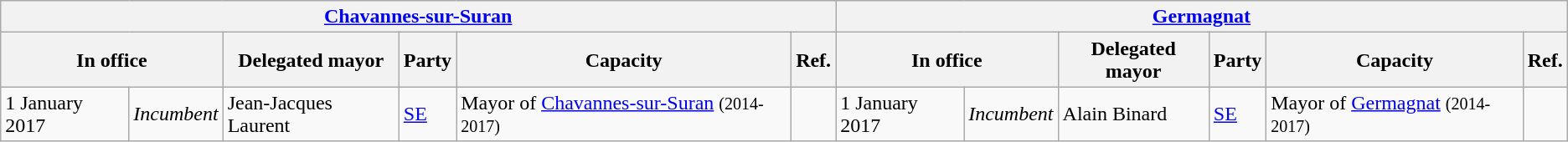<table class="wikitable">
<tr>
<th colspan="6"><a href='#'>Chavannes-sur-Suran</a></th>
<th colspan="6"><a href='#'>Germagnat</a></th>
</tr>
<tr>
<th colspan="2">In office</th>
<th>Delegated mayor</th>
<th>Party</th>
<th>Capacity</th>
<th>Ref.</th>
<th colspan="2">In office</th>
<th>Delegated mayor</th>
<th>Party</th>
<th>Capacity</th>
<th>Ref.</th>
</tr>
<tr>
<td>1 January 2017</td>
<td><em>Incumbent</em></td>
<td>Jean-Jacques Laurent</td>
<td><a href='#'>SE</a></td>
<td>Mayor of <a href='#'>Chavannes-sur-Suran</a> <small>(2014-2017)</small></td>
<td></td>
<td>1 January 2017</td>
<td><em>Incumbent</em></td>
<td>Alain Binard</td>
<td><a href='#'>SE</a></td>
<td>Mayor of <a href='#'>Germagnat</a> <small>(2014-2017)</small></td>
<td></td>
</tr>
</table>
